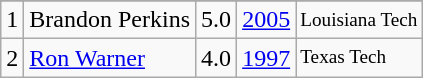<table class="wikitable">
<tr>
</tr>
<tr>
<td>1</td>
<td>Brandon Perkins</td>
<td>5.0</td>
<td><a href='#'>2005</a></td>
<td style="font-size:80%;">Louisiana Tech</td>
</tr>
<tr>
<td>2</td>
<td><a href='#'>Ron Warner</a></td>
<td>4.0</td>
<td><a href='#'>1997</a></td>
<td style="font-size:80%;">Texas Tech</td>
</tr>
</table>
